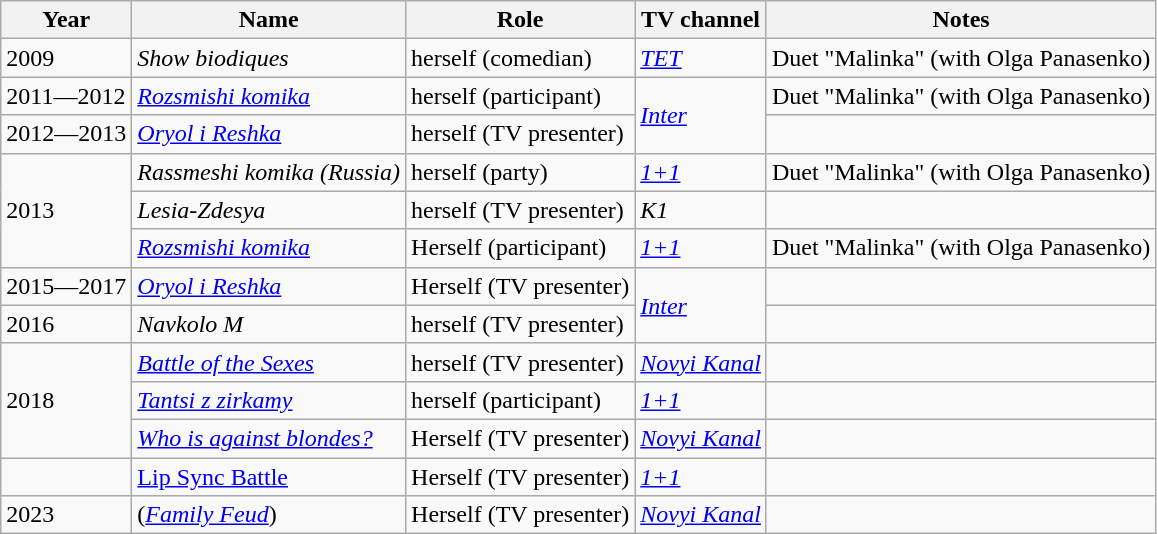<table class="wikitable" style="text-align:left">
<tr>
<th>Year</th>
<th>Name</th>
<th>Role</th>
<th>TV channel</th>
<th>Notes</th>
</tr>
<tr>
<td>2009</td>
<td><em>Show biodiques</em></td>
<td>herself (comedian)</td>
<td><em><a href='#'>ТЕТ</a></em></td>
<td>Duet "Malinka" (with Olga Panasenko)</td>
</tr>
<tr>
<td>2011—2012</td>
<td><em><a href='#'>Rozsmishi komika</a></em></td>
<td>herself (participant)</td>
<td rowspan=2><em><a href='#'>Inter</a></em></td>
<td>Duet "Malinka" (with Olga Panasenko)</td>
</tr>
<tr>
<td>2012—2013</td>
<td><em><a href='#'>Oryol i Reshka</a></em></td>
<td>herself (TV presenter)</td>
<td></td>
</tr>
<tr>
<td rowspan=3>2013</td>
<td><em>Rassmeshi komika (Russia)</em></td>
<td>herself (party)</td>
<td><em><a href='#'>1+1</a></em></td>
<td>Duet "Malinka" (with Olga Panasenko)</td>
</tr>
<tr>
<td><em>Lesia-Zdesya</em></td>
<td>herself (TV presenter)</td>
<td><em>К1</em></td>
<td></td>
</tr>
<tr>
<td><em><a href='#'>Rozsmishi komika</a></em></td>
<td>Herself (participant)</td>
<td><em><a href='#'>1+1</a></em></td>
<td>Duet "Malinka" (with Olga Panasenko)</td>
</tr>
<tr>
<td>2015—2017</td>
<td><em><a href='#'>Oryol i Reshka</a></em></td>
<td>Herself (TV presenter)</td>
<td rowspan=2><em><a href='#'>Inter</a></em></td>
<td></td>
</tr>
<tr>
<td>2016</td>
<td><em>Navkolo M</em></td>
<td>herself (TV presenter)</td>
<td></td>
</tr>
<tr>
<td rowspan=3>2018</td>
<td><em><a href='#'>Battle of the Sexes</a></em></td>
<td>herself (TV presenter)</td>
<td><em><a href='#'>Novyi Kanal</a></em></td>
<td></td>
</tr>
<tr>
<td><em><a href='#'>Tantsi z zirkamy</a></em></td>
<td>herself (participant)</td>
<td><em><a href='#'>1+1</a></em></td>
<td></td>
</tr>
<tr>
<td><em><a href='#'>Who is against blondes?</a></em></td>
<td>Herself (TV presenter)</td>
<td><em><a href='#'>Novyi Kanal</a></em></td>
<td></td>
</tr>
<tr>
<td></td>
<td><a href='#'>Lip Sync Battle</a></td>
<td>Herself (TV presenter)</td>
<td><em><a href='#'>1+1</a></em></td>
<td></td>
</tr>
<tr>
<td>2023</td>
<td><em></em>  (<em><a href='#'>Family Feud</a></em>)</td>
<td>Herself (TV presenter)</td>
<td><em><a href='#'>Novyi Kanal</a></em></td>
<td></td>
</tr>
</table>
